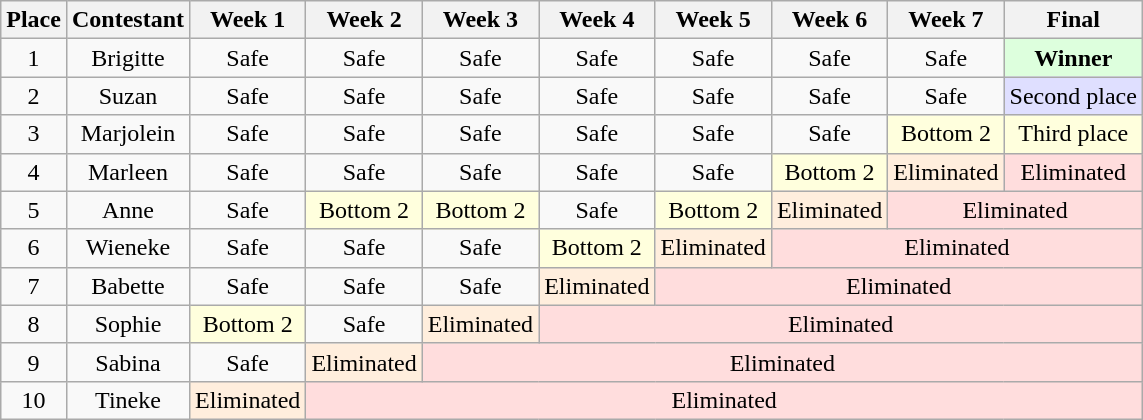<table class="wikitable" style="text-align:center;">
<tr>
<th>Place</th>
<th>Contestant</th>
<th>Week 1</th>
<th>Week 2</th>
<th>Week 3</th>
<th>Week 4</th>
<th>Week 5</th>
<th>Week 6</th>
<th>Week 7</th>
<th>Final</th>
</tr>
<tr>
<td>1</td>
<td>Brigitte</td>
<td>Safe</td>
<td>Safe</td>
<td>Safe</td>
<td>Safe</td>
<td>Safe</td>
<td>Safe</td>
<td>Safe</td>
<td style="background:#ddffdd;"><strong>Winner</strong></td>
</tr>
<tr>
<td>2</td>
<td>Suzan</td>
<td>Safe</td>
<td>Safe</td>
<td>Safe</td>
<td>Safe</td>
<td>Safe</td>
<td>Safe</td>
<td>Safe</td>
<td style="background:#dfdfff;">Second place</td>
</tr>
<tr>
<td>3</td>
<td>Marjolein</td>
<td>Safe</td>
<td>Safe</td>
<td>Safe</td>
<td>Safe</td>
<td>Safe</td>
<td>Safe</td>
<td style="background:#ffffdd;">Bottom 2</td>
<td style="background:#ffffdd;">Third place</td>
</tr>
<tr>
<td>4</td>
<td>Marleen</td>
<td>Safe</td>
<td>Safe</td>
<td>Safe</td>
<td>Safe</td>
<td>Safe</td>
<td style="background:#ffffdd;">Bottom 2</td>
<td style="background:#ffeedd;">Eliminated</td>
<td style="background:#ffdddd;">Eliminated</td>
</tr>
<tr>
<td>5</td>
<td>Anne</td>
<td>Safe</td>
<td style="background:#ffffdd;">Bottom 2</td>
<td style="background:#ffffdd;">Bottom 2</td>
<td>Safe</td>
<td style="background:#ffffdd;">Bottom 2</td>
<td style="background:#ffeedd;">Eliminated</td>
<td style="background:#ffdddd;" colspan="3">Eliminated</td>
</tr>
<tr>
<td>6</td>
<td>Wieneke</td>
<td>Safe</td>
<td>Safe</td>
<td>Safe</td>
<td style="background:#ffffdd;">Bottom 2</td>
<td style="background:#ffeedd;">Eliminated</td>
<td style="background:#ffdddd;" colspan="4">Eliminated</td>
</tr>
<tr>
<td>7</td>
<td>Babette</td>
<td>Safe</td>
<td>Safe</td>
<td>Safe</td>
<td style="background:#ffeedd;">Eliminated</td>
<td style="background:#ffdddd;" colspan="5">Eliminated</td>
</tr>
<tr>
<td>8</td>
<td>Sophie</td>
<td style="background:#ffffdd;">Bottom 2</td>
<td>Safe</td>
<td style="background:#ffeedd;">Eliminated</td>
<td style="background:#ffdddd;" colspan="6">Eliminated</td>
</tr>
<tr>
<td>9</td>
<td>Sabina</td>
<td>Safe</td>
<td style="background:#ffeedd;">Eliminated</td>
<td style="background:#ffdddd;" colspan="7">Eliminated</td>
</tr>
<tr>
<td>10</td>
<td>Tineke</td>
<td style="background:#ffeedd;">Eliminated</td>
<td style="background:#ffdddd;" colspan="8">Eliminated</td>
</tr>
</table>
